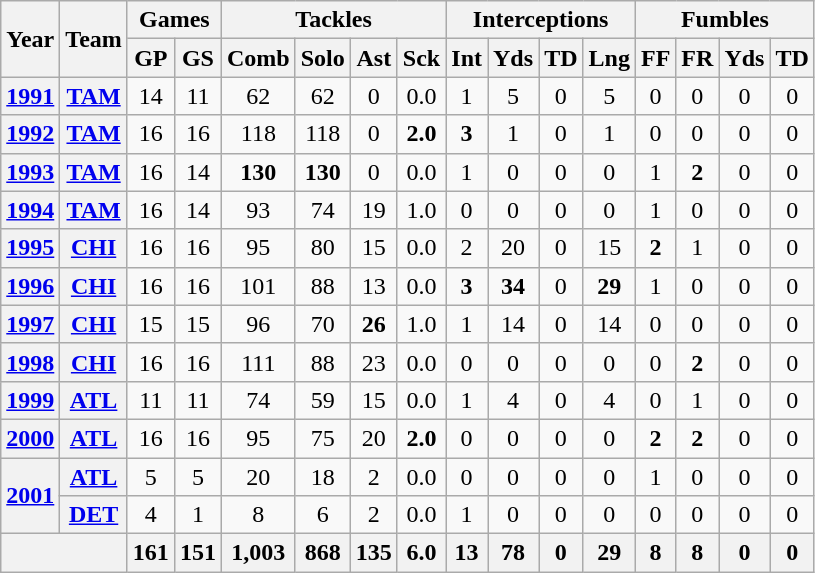<table class="wikitable" style="text-align:center">
<tr>
<th rowspan="2">Year</th>
<th rowspan="2">Team</th>
<th colspan="2">Games</th>
<th colspan="4">Tackles</th>
<th colspan="4">Interceptions</th>
<th colspan="4">Fumbles</th>
</tr>
<tr>
<th>GP</th>
<th>GS</th>
<th>Comb</th>
<th>Solo</th>
<th>Ast</th>
<th>Sck</th>
<th>Int</th>
<th>Yds</th>
<th>TD</th>
<th>Lng</th>
<th>FF</th>
<th>FR</th>
<th>Yds</th>
<th>TD</th>
</tr>
<tr>
<th><a href='#'>1991</a></th>
<th><a href='#'>TAM</a></th>
<td>14</td>
<td>11</td>
<td>62</td>
<td>62</td>
<td>0</td>
<td>0.0</td>
<td>1</td>
<td>5</td>
<td>0</td>
<td>5</td>
<td>0</td>
<td>0</td>
<td>0</td>
<td>0</td>
</tr>
<tr>
<th><a href='#'>1992</a></th>
<th><a href='#'>TAM</a></th>
<td>16</td>
<td>16</td>
<td>118</td>
<td>118</td>
<td>0</td>
<td><strong>2.0</strong></td>
<td><strong>3</strong></td>
<td>1</td>
<td>0</td>
<td>1</td>
<td>0</td>
<td>0</td>
<td>0</td>
<td>0</td>
</tr>
<tr>
<th><a href='#'>1993</a></th>
<th><a href='#'>TAM</a></th>
<td>16</td>
<td>14</td>
<td><strong>130</strong></td>
<td><strong>130</strong></td>
<td>0</td>
<td>0.0</td>
<td>1</td>
<td>0</td>
<td>0</td>
<td>0</td>
<td>1</td>
<td><strong>2</strong></td>
<td>0</td>
<td>0</td>
</tr>
<tr>
<th><a href='#'>1994</a></th>
<th><a href='#'>TAM</a></th>
<td>16</td>
<td>14</td>
<td>93</td>
<td>74</td>
<td>19</td>
<td>1.0</td>
<td>0</td>
<td>0</td>
<td>0</td>
<td>0</td>
<td>1</td>
<td>0</td>
<td>0</td>
<td>0</td>
</tr>
<tr>
<th><a href='#'>1995</a></th>
<th><a href='#'>CHI</a></th>
<td>16</td>
<td>16</td>
<td>95</td>
<td>80</td>
<td>15</td>
<td>0.0</td>
<td>2</td>
<td>20</td>
<td>0</td>
<td>15</td>
<td><strong>2</strong></td>
<td>1</td>
<td>0</td>
<td>0</td>
</tr>
<tr>
<th><a href='#'>1996</a></th>
<th><a href='#'>CHI</a></th>
<td>16</td>
<td>16</td>
<td>101</td>
<td>88</td>
<td>13</td>
<td>0.0</td>
<td><strong>3</strong></td>
<td><strong>34</strong></td>
<td>0</td>
<td><strong>29</strong></td>
<td>1</td>
<td>0</td>
<td>0</td>
<td>0</td>
</tr>
<tr>
<th><a href='#'>1997</a></th>
<th><a href='#'>CHI</a></th>
<td>15</td>
<td>15</td>
<td>96</td>
<td>70</td>
<td><strong>26</strong></td>
<td>1.0</td>
<td>1</td>
<td>14</td>
<td>0</td>
<td>14</td>
<td>0</td>
<td>0</td>
<td>0</td>
<td>0</td>
</tr>
<tr>
<th><a href='#'>1998</a></th>
<th><a href='#'>CHI</a></th>
<td>16</td>
<td>16</td>
<td>111</td>
<td>88</td>
<td>23</td>
<td>0.0</td>
<td>0</td>
<td>0</td>
<td>0</td>
<td>0</td>
<td>0</td>
<td><strong>2</strong></td>
<td>0</td>
<td>0</td>
</tr>
<tr>
<th><a href='#'>1999</a></th>
<th><a href='#'>ATL</a></th>
<td>11</td>
<td>11</td>
<td>74</td>
<td>59</td>
<td>15</td>
<td>0.0</td>
<td>1</td>
<td>4</td>
<td>0</td>
<td>4</td>
<td>0</td>
<td>1</td>
<td>0</td>
<td>0</td>
</tr>
<tr>
<th><a href='#'>2000</a></th>
<th><a href='#'>ATL</a></th>
<td>16</td>
<td>16</td>
<td>95</td>
<td>75</td>
<td>20</td>
<td><strong>2.0</strong></td>
<td>0</td>
<td>0</td>
<td>0</td>
<td>0</td>
<td><strong>2</strong></td>
<td><strong>2</strong></td>
<td>0</td>
<td>0</td>
</tr>
<tr>
<th rowspan="2"><a href='#'>2001</a></th>
<th><a href='#'>ATL</a></th>
<td>5</td>
<td>5</td>
<td>20</td>
<td>18</td>
<td>2</td>
<td>0.0</td>
<td>0</td>
<td>0</td>
<td>0</td>
<td>0</td>
<td>1</td>
<td>0</td>
<td>0</td>
<td>0</td>
</tr>
<tr>
<th><a href='#'>DET</a></th>
<td>4</td>
<td>1</td>
<td>8</td>
<td>6</td>
<td>2</td>
<td>0.0</td>
<td>1</td>
<td>0</td>
<td>0</td>
<td>0</td>
<td>0</td>
<td>0</td>
<td>0</td>
<td>0</td>
</tr>
<tr>
<th colspan="2"></th>
<th>161</th>
<th>151</th>
<th>1,003</th>
<th>868</th>
<th>135</th>
<th>6.0</th>
<th>13</th>
<th>78</th>
<th>0</th>
<th>29</th>
<th>8</th>
<th>8</th>
<th>0</th>
<th>0</th>
</tr>
</table>
